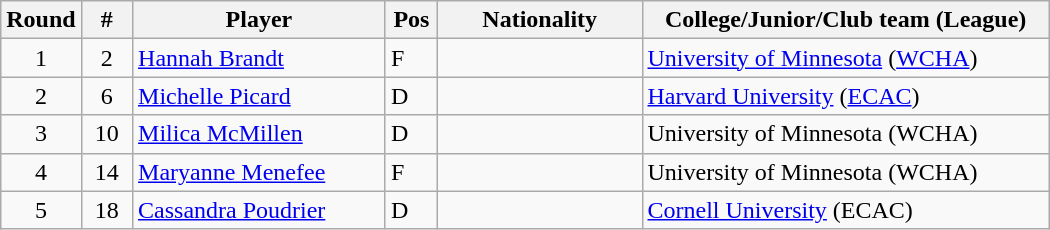<table class="wikitable" width="700em">
<tr>
<th style="width:5%;">Round</th>
<th style="width:5%;">#</th>
<th style="width:25%;">Player</th>
<th style="width:5%;">Pos</th>
<th style="width:20%;">Nationality</th>
<th style="width:40%;">College/Junior/Club team (League)</th>
</tr>
<tr>
<td align=center>1</td>
<td align=center>2</td>
<td><a href='#'>Hannah Brandt</a></td>
<td>F</td>
<td></td>
<td><a href='#'>University of Minnesota</a> (<a href='#'>WCHA</a>)</td>
</tr>
<tr>
<td align=center>2</td>
<td align=center>6</td>
<td><a href='#'>Michelle Picard</a></td>
<td>D</td>
<td></td>
<td><a href='#'>Harvard University</a> (<a href='#'>ECAC</a>)</td>
</tr>
<tr>
<td align=center>3</td>
<td align=center>10</td>
<td><a href='#'>Milica McMillen</a></td>
<td>D</td>
<td></td>
<td>University of Minnesota (WCHA)</td>
</tr>
<tr>
<td align=center>4</td>
<td align=center>14</td>
<td><a href='#'>Maryanne Menefee</a></td>
<td>F</td>
<td></td>
<td>University of Minnesota (WCHA)</td>
</tr>
<tr>
<td align=center>5</td>
<td align=center>18</td>
<td><a href='#'>Cassandra Poudrier</a></td>
<td>D</td>
<td></td>
<td><a href='#'>Cornell University</a> (ECAC)</td>
</tr>
</table>
